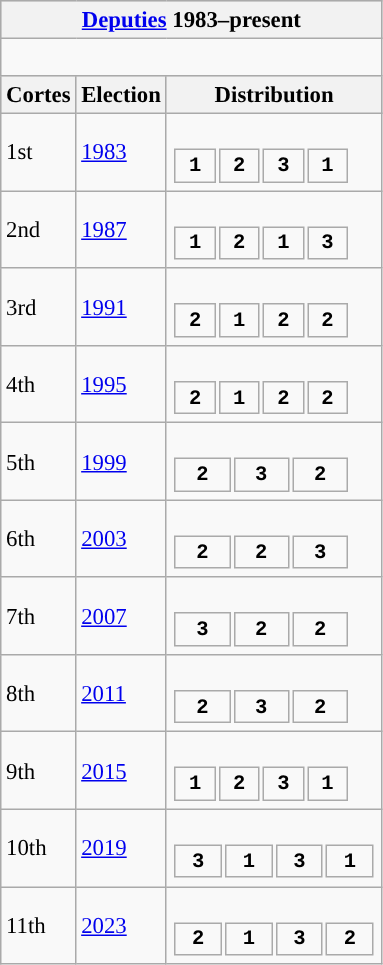<table class="wikitable" style="font-size:95%;">
<tr bgcolor="#CCCCCC">
<th colspan="3"><a href='#'>Deputies</a> 1983–present</th>
</tr>
<tr>
<td colspan="3"><br>










</td>
</tr>
<tr bgcolor="#CCCCCC">
<th>Cortes</th>
<th>Election</th>
<th>Distribution</th>
</tr>
<tr>
<td>1st</td>
<td><a href='#'>1983</a></td>
<td><br><table style="width:8.75em; font-size:90%; text-align:center; font-family:Courier New;">
<tr style="font-weight:bold">
<td style="background:">1</td>
<td style="background:">2</td>
<td style="background:">3</td>
<td style="background:">1</td>
</tr>
</table>
</td>
</tr>
<tr>
<td>2nd</td>
<td><a href='#'>1987</a></td>
<td><br><table style="width:8.75em; font-size:90%; text-align:center; font-family:Courier New;">
<tr style="font-weight:bold">
<td style="background:">1</td>
<td style="background:">2</td>
<td style="background:">1</td>
<td style="background:">3</td>
</tr>
</table>
</td>
</tr>
<tr>
<td>3rd</td>
<td><a href='#'>1991</a></td>
<td><br><table style="width:8.75em; font-size:90%; text-align:center; font-family:Courier New;">
<tr style="font-weight:bold">
<td style="background:">2</td>
<td style="background:">1</td>
<td style="background:">2</td>
<td style="background:">2</td>
</tr>
</table>
</td>
</tr>
<tr>
<td>4th</td>
<td><a href='#'>1995</a></td>
<td><br><table style="width:8.75em; font-size:90%; text-align:center; font-family:Courier New;">
<tr style="font-weight:bold">
<td style="background:">2</td>
<td style="background:">1</td>
<td style="background:">2</td>
<td style="background:">2</td>
</tr>
</table>
</td>
</tr>
<tr>
<td>5th</td>
<td><a href='#'>1999</a></td>
<td><br><table style="width:8.75em; font-size:90%; text-align:center; font-family:Courier New;">
<tr style="font-weight:bold">
<td style="background:">2</td>
<td style="background:">3</td>
<td style="background:">2</td>
</tr>
</table>
</td>
</tr>
<tr>
<td>6th</td>
<td><a href='#'>2003</a></td>
<td><br><table style="width:8.75em; font-size:90%; text-align:center; font-family:Courier New;">
<tr style="font-weight:bold">
<td style="background:">2</td>
<td style="background:">2</td>
<td style="background:">3</td>
</tr>
</table>
</td>
</tr>
<tr>
<td>7th</td>
<td><a href='#'>2007</a></td>
<td><br><table style="width:8.75em; font-size:90%; text-align:center; font-family:Courier New;">
<tr style="font-weight:bold">
<td style="background:">3</td>
<td style="background:">2</td>
<td style="background:">2</td>
</tr>
</table>
</td>
</tr>
<tr>
<td>8th</td>
<td><a href='#'>2011</a></td>
<td><br><table style="width:8.75em; font-size:90%; text-align:center; font-family:Courier New;">
<tr style="font-weight:bold">
<td style="background:">2</td>
<td style="background:">3</td>
<td style="background:">2</td>
</tr>
</table>
</td>
</tr>
<tr>
<td>9th</td>
<td><a href='#'>2015</a></td>
<td><br><table style="width:8.75em; font-size:90%; text-align:center; font-family:Courier New;">
<tr style="font-weight:bold">
<td style="background:">1</td>
<td style="background:">2</td>
<td style="background:">3</td>
<td style="background:">1</td>
</tr>
</table>
</td>
</tr>
<tr>
<td>10th</td>
<td><a href='#'>2019</a></td>
<td><br><table style="width:10em; font-size:90%; text-align:center; font-family:Courier New;">
<tr style="font-weight:bold">
<td style="background:">3</td>
<td style="background:">1</td>
<td style="background:">3</td>
<td style="background:">1</td>
</tr>
</table>
</td>
</tr>
<tr>
<td>11th</td>
<td><a href='#'>2023</a></td>
<td><br><table style="width:10em; font-size:90%; text-align:center; font-family:Courier New;">
<tr style="font-weight:bold">
<td style="background:">2</td>
<td style="background:">1</td>
<td style="background:">3</td>
<td style="background:">2</td>
</tr>
</table>
</td>
</tr>
</table>
